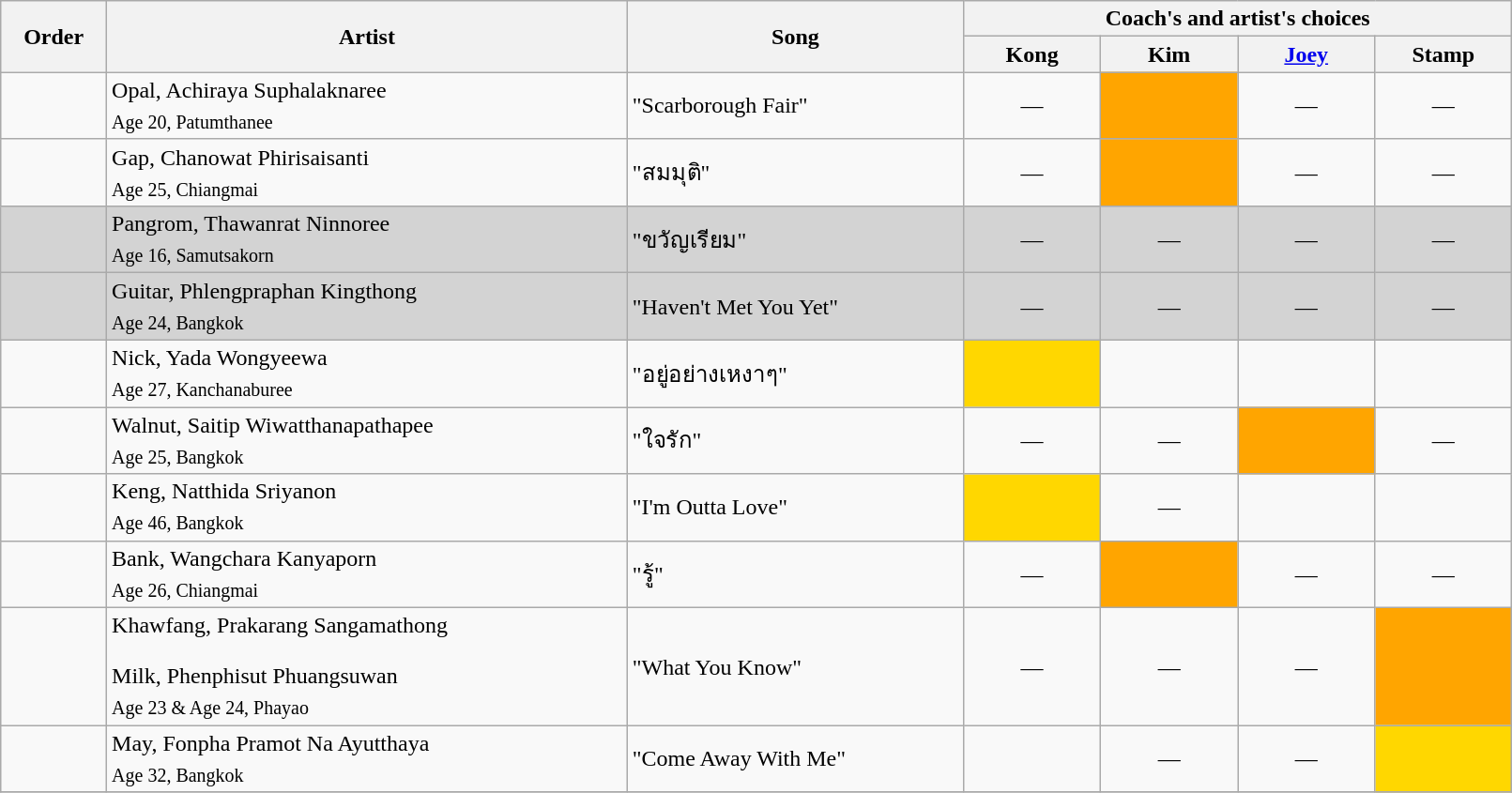<table class="wikitable" style="width:85%;">
<tr>
<th rowspan="2">Order</th>
<th rowspan="2">Artist</th>
<th rowspan="2">Song</th>
<th colspan="4">Coach's and artist's choices</th>
</tr>
<tr>
<th width="90">Kong</th>
<th width="90">Kim</th>
<th width="90"><a href='#'>Joey</a></th>
<th width="90">Stamp</th>
</tr>
<tr>
<td></td>
<td>Opal, Achiraya Suphalaknaree<br><sub>Age 20, Patumthanee</sub></td>
<td>"Scarborough Fair"</td>
<td style = "text-align:center;">—</td>
<td style = "background:orange;text-align:center;"><strong></strong></td>
<td style = "text-align:center;">—</td>
<td style = "text-align:center;">—</td>
</tr>
<tr>
<td></td>
<td>Gap, Chanowat Phirisaisanti<br><sub>Age 25, Chiangmai</sub></td>
<td>"สมมุติ"</td>
<td style = "text-align:center;">—</td>
<td style = "background:orange;text-align:center;"><strong></strong></td>
<td style = "text-align:center;">—</td>
<td style = "text-align:center;">—</td>
</tr>
<tr bgcolor=lightgrey>
<td></td>
<td>Pangrom, Thawanrat Ninnoree<br><sub>Age 16, Samutsakorn</sub></td>
<td>"ขวัญเรียม"</td>
<td style = "text-align:center;">—</td>
<td style = "text-align:center;">—</td>
<td style = "text-align:center;">—</td>
<td style = "text-align:center;">—</td>
</tr>
<tr bgcolor=lightgrey>
<td></td>
<td>Guitar, Phlengpraphan Kingthong<br><sub>Age 24, Bangkok</sub></td>
<td>"Haven't Met You Yet"</td>
<td style = "text-align:center;">—</td>
<td style = "text-align:center;">—</td>
<td style = "text-align:center;">—</td>
<td style = "text-align:center;">—</td>
</tr>
<tr>
<td></td>
<td>Nick, Yada Wongyeewa<br><sub>Age 27, Kanchanaburee</sub></td>
<td>"อยู่อย่างเหงาๆ"</td>
<td style = "background:gold;text-align:center;"><strong></strong></td>
<td style = "text-align:center;"><strong></strong></td>
<td style = "text-align:center;"><strong></strong></td>
<td style = "text-align:center;"><strong></strong></td>
</tr>
<tr>
<td></td>
<td>Walnut, Saitip Wiwatthanapathapee<br><sub>Age 25, Bangkok </sub></td>
<td>"ใจรัก"</td>
<td style = "text-align:center;">—</td>
<td style = "text-align:center;">—</td>
<td style = "background:orange;text-align:center;"><strong></strong></td>
<td style = "text-align:center;">—</td>
</tr>
<tr>
<td></td>
<td>Keng, Natthida Sriyanon<br><sub>Age 46, Bangkok</sub></td>
<td>"I'm Outta Love"</td>
<td style = "background:gold;text-align:center;"><strong></strong></td>
<td style = "text-align:center;">—</td>
<td style = "text-align:center;"><strong></strong></td>
<td style = "text-align:center;"><strong></strong></td>
</tr>
<tr>
<td></td>
<td>Bank, Wangchara Kanyaporn<br><sub>Age 26, Chiangmai</sub></td>
<td>"รู้"</td>
<td style = "text-align:center;">—</td>
<td style = "background:orange;text-align:center;"><strong></strong></td>
<td style = "text-align:center;">—</td>
<td style = "text-align:center;">—</td>
</tr>
<tr>
<td></td>
<td>Khawfang, Prakarang Sangamathong<br><br>Milk, Phenphisut Phuangsuwan<br>
<sub>Age 23 & Age 24, Phayao </sub></td>
<td>"What You Know"</td>
<td style = "text-align:center;">—</td>
<td style = "text-align:center;">—</td>
<td style = "text-align:center;">—</td>
<td style = "background:orange;text-align:center;"><strong></strong></td>
</tr>
<tr>
<td></td>
<td>May, Fonpha Pramot Na Ayutthaya<br><sub>Age 32, Bangkok</sub></td>
<td>"Come Away With Me"</td>
<td style = "text-align:center;"><strong></strong></td>
<td style = "text-align:center;">—</td>
<td style = "text-align:center;">—</td>
<td style = "background:gold;text-align:center;"><strong></strong></td>
</tr>
<tr bgcolor=lightgrey>
</tr>
</table>
